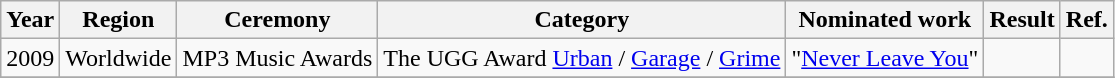<table class="wikitable">
<tr>
<th>Year</th>
<th>Region</th>
<th>Ceremony</th>
<th>Category</th>
<th>Nominated work</th>
<th>Result</th>
<th>Ref.</th>
</tr>
<tr>
<td align="center">2009</td>
<td align="center">Worldwide</td>
<td align="center">MP3 Music Awards</td>
<td align="center">The UGG Award <a href='#'>Urban</a> / <a href='#'>Garage</a> / <a href='#'>Grime</a></td>
<td align="center">"<a href='#'>Never Leave You</a>"</td>
<td></td>
<td align="center"></td>
</tr>
<tr>
</tr>
</table>
